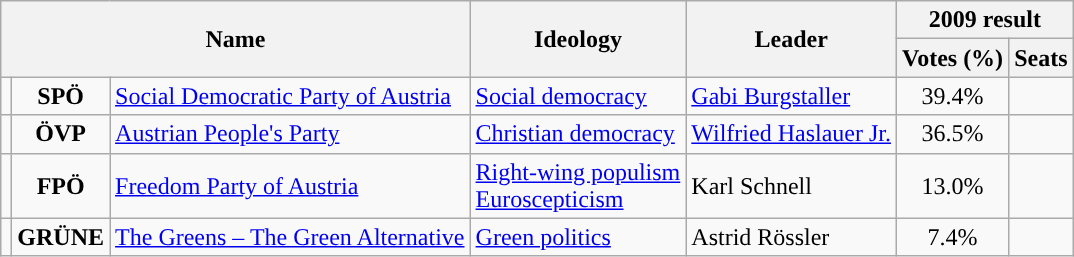<table class="wikitable">
<tr>
<th rowspan="2" colspan="3">Name</th>
<th rowspan="2">Ideology</th>
<th rowspan="2">Leader</th>
<th colspan="2">2009 result</th>
</tr>
<tr>
<th>Votes (%)</th>
<th>Seats</th>
</tr>
<tr>
<td style="background:"></td>
<td style="text-align:center;"><strong>SPÖ</strong></td>
<td><a href='#'>Social Democratic Party of Austria</a><br></td>
<td><a href='#'>Social democracy</a></td>
<td><a href='#'>Gabi Burgstaller</a></td>
<td style="text-align:center;">39.4%</td>
<td></td>
</tr>
<tr>
<td style="background:"></td>
<td style="text-align:center;"><strong>ÖVP</strong></td>
<td><a href='#'>Austrian People's Party</a><br></td>
<td><a href='#'>Christian democracy</a></td>
<td><a href='#'>Wilfried Haslauer Jr.</a></td>
<td style="text-align:center;">36.5%</td>
<td></td>
</tr>
<tr>
<td style="background:"></td>
<td style="text-align:center;"><strong>FPÖ</strong></td>
<td><a href='#'>Freedom Party of Austria</a><br></td>
<td><a href='#'>Right-wing populism</a><br><a href='#'>Euroscepticism</a></td>
<td>Karl Schnell</td>
<td style="text-align:center;">13.0%</td>
<td></td>
</tr>
<tr>
<td style="background:"></td>
<td style="text-align:center;"><strong>GRÜNE</strong></td>
<td><a href='#'>The Greens – The Green Alternative</a><br></td>
<td><a href='#'>Green politics</a></td>
<td>Astrid Rössler</td>
<td style="text-align:center;">7.4%</td>
<td></td>
</tr>
</table>
